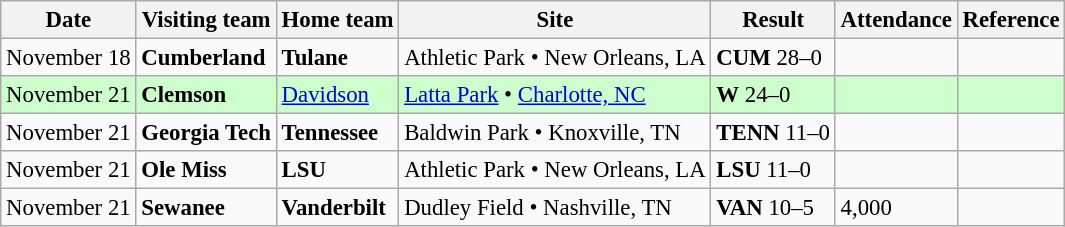<table class="wikitable" style="font-size:95%;">
<tr>
<th>Date</th>
<th>Visiting team</th>
<th>Home team</th>
<th>Site</th>
<th>Result</th>
<th>Attendance</th>
<th class="unsortable">Reference</th>
</tr>
<tr bgcolor=>
<td>November 18</td>
<td><strong>Cumberland</strong></td>
<td><strong>Tulane</strong></td>
<td>Athletic Park • New Orleans, LA</td>
<td><strong>CUM</strong> 28–0</td>
<td></td>
<td></td>
</tr>
<tr bgcolor=ccffcc>
<td>November 21</td>
<td><strong>Clemson</strong></td>
<td><a href='#'>Davidson</a></td>
<td><a href='#'>Latta Park</a> • <a href='#'>Charlotte, NC</a></td>
<td><strong>W</strong> 24–0</td>
<td></td>
<td></td>
</tr>
<tr bgcolor=>
<td>November 21</td>
<td><strong>Georgia Tech</strong></td>
<td><strong>Tennessee</strong></td>
<td>Baldwin Park • Knoxville, TN</td>
<td><strong>TENN</strong> 11–0</td>
<td></td>
<td></td>
</tr>
<tr bgcolor=>
<td>November 21</td>
<td><strong>Ole Miss</strong></td>
<td><strong>LSU</strong></td>
<td>Athletic Park • New Orleans, LA</td>
<td><strong>LSU</strong> 11–0</td>
<td></td>
<td></td>
</tr>
<tr bgcolor=>
<td>November 21</td>
<td><strong>Sewanee</strong></td>
<td><strong>Vanderbilt</strong></td>
<td>Dudley Field • Nashville, TN</td>
<td><strong>VAN</strong> 10–5</td>
<td>4,000</td>
<td></td>
</tr>
</table>
